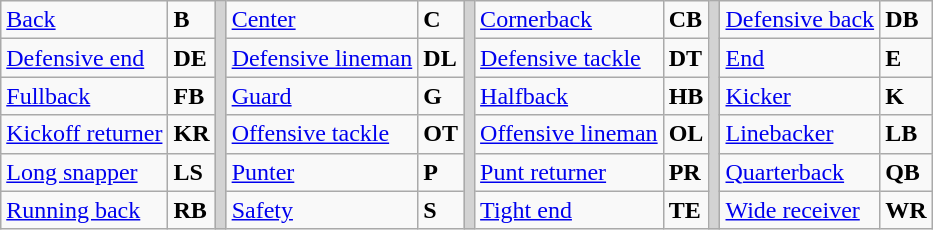<table class="wikitable">
<tr>
<td><a href='#'>Back</a></td>
<td><strong>B</strong></td>
<td rowSpan="6" style="background-color:lightgrey;"></td>
<td><a href='#'>Center</a></td>
<td><strong>C</strong></td>
<td rowSpan="6" style="background-color:lightgrey;"></td>
<td><a href='#'>Cornerback</a></td>
<td><strong>CB</strong></td>
<td rowSpan="6" style="background-color:lightgrey;"></td>
<td><a href='#'>Defensive back</a></td>
<td><strong>DB</strong></td>
</tr>
<tr>
<td><a href='#'>Defensive end</a></td>
<td><strong>DE</strong></td>
<td><a href='#'>Defensive lineman</a></td>
<td><strong>DL</strong></td>
<td><a href='#'>Defensive tackle</a></td>
<td><strong>DT</strong></td>
<td><a href='#'>End</a></td>
<td><strong>E</strong></td>
</tr>
<tr>
<td><a href='#'>Fullback</a></td>
<td><strong>FB</strong></td>
<td><a href='#'>Guard</a></td>
<td><strong>G</strong></td>
<td><a href='#'>Halfback</a></td>
<td><strong>HB</strong></td>
<td><a href='#'>Kicker</a></td>
<td><strong>K</strong></td>
</tr>
<tr>
<td><a href='#'>Kickoff returner</a></td>
<td><strong>KR</strong></td>
<td><a href='#'>Offensive tackle</a></td>
<td><strong>OT</strong></td>
<td><a href='#'>Offensive lineman</a></td>
<td><strong>OL</strong></td>
<td><a href='#'>Linebacker</a></td>
<td><strong>LB</strong></td>
</tr>
<tr>
<td><a href='#'>Long snapper</a></td>
<td><strong>LS</strong></td>
<td><a href='#'>Punter</a></td>
<td><strong>P</strong></td>
<td><a href='#'>Punt returner</a></td>
<td><strong>PR</strong></td>
<td><a href='#'>Quarterback</a></td>
<td><strong>QB</strong></td>
</tr>
<tr>
<td><a href='#'>Running back</a></td>
<td><strong>RB</strong></td>
<td><a href='#'>Safety</a></td>
<td><strong>S</strong></td>
<td><a href='#'>Tight end</a></td>
<td><strong>TE</strong></td>
<td><a href='#'>Wide receiver</a></td>
<td><strong>WR</strong></td>
</tr>
</table>
